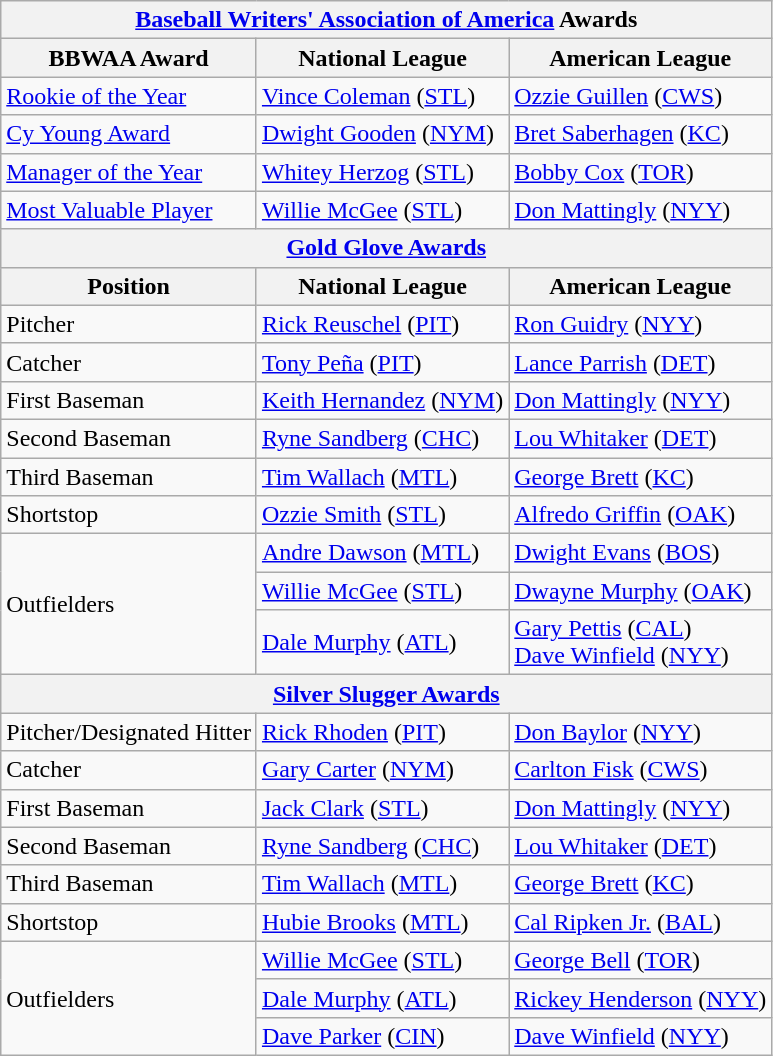<table class="wikitable">
<tr>
<th colspan="3"><a href='#'>Baseball Writers' Association of America</a> Awards</th>
</tr>
<tr>
<th>BBWAA Award</th>
<th>National League</th>
<th>American League</th>
</tr>
<tr>
<td><a href='#'>Rookie of the Year</a></td>
<td><a href='#'>Vince Coleman</a> (<a href='#'>STL</a>)</td>
<td><a href='#'>Ozzie Guillen</a> (<a href='#'>CWS</a>)</td>
</tr>
<tr>
<td><a href='#'>Cy Young Award</a></td>
<td><a href='#'>Dwight Gooden</a> (<a href='#'>NYM</a>)</td>
<td><a href='#'>Bret Saberhagen</a> (<a href='#'>KC</a>)</td>
</tr>
<tr>
<td><a href='#'>Manager of the Year</a></td>
<td><a href='#'>Whitey Herzog</a> (<a href='#'>STL</a>)</td>
<td><a href='#'>Bobby Cox</a> (<a href='#'>TOR</a>)</td>
</tr>
<tr>
<td><a href='#'>Most Valuable Player</a></td>
<td><a href='#'>Willie McGee</a> (<a href='#'>STL</a>)</td>
<td><a href='#'>Don Mattingly</a> (<a href='#'>NYY</a>)</td>
</tr>
<tr>
<th colspan="3"><a href='#'>Gold Glove Awards</a></th>
</tr>
<tr>
<th>Position</th>
<th>National League</th>
<th>American League</th>
</tr>
<tr>
<td>Pitcher</td>
<td><a href='#'>Rick Reuschel</a> (<a href='#'>PIT</a>)</td>
<td><a href='#'>Ron Guidry</a> (<a href='#'>NYY</a>)</td>
</tr>
<tr>
<td>Catcher</td>
<td><a href='#'>Tony Peña</a> (<a href='#'>PIT</a>)</td>
<td><a href='#'>Lance Parrish</a> (<a href='#'>DET</a>)</td>
</tr>
<tr>
<td>First Baseman</td>
<td><a href='#'>Keith Hernandez</a> (<a href='#'>NYM</a>)</td>
<td><a href='#'>Don Mattingly</a> (<a href='#'>NYY</a>)</td>
</tr>
<tr>
<td>Second Baseman</td>
<td><a href='#'>Ryne Sandberg</a> (<a href='#'>CHC</a>)</td>
<td><a href='#'>Lou Whitaker</a> (<a href='#'>DET</a>)</td>
</tr>
<tr>
<td>Third Baseman</td>
<td><a href='#'>Tim Wallach</a> (<a href='#'>MTL</a>)</td>
<td><a href='#'>George Brett</a> (<a href='#'>KC</a>)</td>
</tr>
<tr>
<td>Shortstop</td>
<td><a href='#'>Ozzie Smith</a> (<a href='#'>STL</a>)</td>
<td><a href='#'>Alfredo Griffin</a> (<a href='#'>OAK</a>)</td>
</tr>
<tr>
<td rowspan="3">Outfielders</td>
<td><a href='#'>Andre Dawson</a> (<a href='#'>MTL</a>)</td>
<td><a href='#'>Dwight Evans</a> (<a href='#'>BOS</a>)</td>
</tr>
<tr>
<td><a href='#'>Willie McGee</a> (<a href='#'>STL</a>)</td>
<td><a href='#'>Dwayne Murphy</a> (<a href='#'>OAK</a>)</td>
</tr>
<tr>
<td><a href='#'>Dale Murphy</a> (<a href='#'>ATL</a>)</td>
<td><a href='#'>Gary Pettis</a> (<a href='#'>CAL</a>)<br><a href='#'>Dave Winfield</a> (<a href='#'>NYY</a>)</td>
</tr>
<tr>
<th colspan="3"><a href='#'>Silver Slugger Awards</a></th>
</tr>
<tr>
<td>Pitcher/Designated Hitter</td>
<td><a href='#'>Rick Rhoden</a> (<a href='#'>PIT</a>)</td>
<td><a href='#'>Don Baylor</a> (<a href='#'>NYY</a>)</td>
</tr>
<tr>
<td>Catcher</td>
<td><a href='#'>Gary Carter</a> (<a href='#'>NYM</a>)</td>
<td><a href='#'>Carlton Fisk</a> (<a href='#'>CWS</a>)</td>
</tr>
<tr>
<td>First Baseman</td>
<td><a href='#'>Jack Clark</a> (<a href='#'>STL</a>)</td>
<td><a href='#'>Don Mattingly</a> (<a href='#'>NYY</a>)</td>
</tr>
<tr>
<td>Second Baseman</td>
<td><a href='#'>Ryne Sandberg</a> (<a href='#'>CHC</a>)</td>
<td><a href='#'>Lou Whitaker</a> (<a href='#'>DET</a>)</td>
</tr>
<tr>
<td>Third Baseman</td>
<td><a href='#'>Tim Wallach</a> (<a href='#'>MTL</a>)</td>
<td><a href='#'>George Brett</a> (<a href='#'>KC</a>)</td>
</tr>
<tr>
<td>Shortstop</td>
<td><a href='#'>Hubie Brooks</a> (<a href='#'>MTL</a>)</td>
<td><a href='#'>Cal Ripken Jr.</a> (<a href='#'>BAL</a>)</td>
</tr>
<tr>
<td rowspan="3">Outfielders</td>
<td><a href='#'>Willie McGee</a> (<a href='#'>STL</a>)</td>
<td><a href='#'>George Bell</a> (<a href='#'>TOR</a>)</td>
</tr>
<tr>
<td><a href='#'>Dale Murphy</a> (<a href='#'>ATL</a>)</td>
<td><a href='#'>Rickey Henderson</a> (<a href='#'>NYY</a>)</td>
</tr>
<tr>
<td><a href='#'>Dave Parker</a> (<a href='#'>CIN</a>)</td>
<td><a href='#'>Dave Winfield</a> (<a href='#'>NYY</a>)</td>
</tr>
</table>
